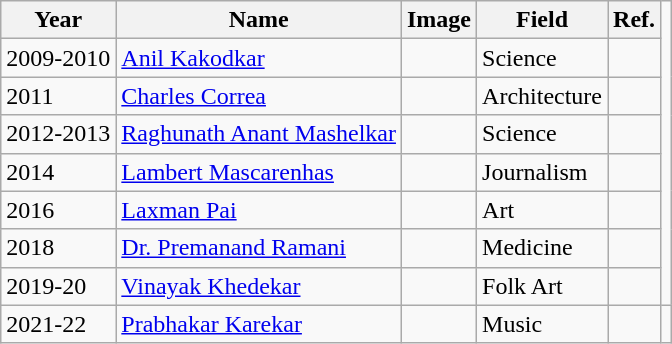<table class="wikitable sortable">
<tr>
<th>Year</th>
<th>Name</th>
<th>Image</th>
<th>Field</th>
<th>Ref.</th>
</tr>
<tr>
<td>2009-2010</td>
<td><a href='#'>Anil Kakodkar</a></td>
<td></td>
<td>Science</td>
<td></td>
</tr>
<tr>
<td>2011</td>
<td><a href='#'>Charles Correa</a></td>
<td></td>
<td>Architecture</td>
<td></td>
</tr>
<tr>
<td>2012-2013</td>
<td><a href='#'>Raghunath Anant Mashelkar</a></td>
<td></td>
<td>Science</td>
<td></td>
</tr>
<tr>
<td>2014</td>
<td><a href='#'>Lambert Mascarenhas</a></td>
<td></td>
<td>Journalism</td>
<td></td>
</tr>
<tr>
<td>2016</td>
<td><a href='#'>Laxman Pai</a></td>
<td></td>
<td>Art</td>
<td></td>
</tr>
<tr>
<td>2018</td>
<td><a href='#'>Dr. Premanand Ramani</a></td>
<td></td>
<td>Medicine</td>
<td></td>
</tr>
<tr>
<td>2019-20</td>
<td><a href='#'>Vinayak Khedekar</a></td>
<td></td>
<td>Folk Art</td>
<td></td>
</tr>
<tr>
<td>2021-22</td>
<td><a href='#'>Prabhakar Karekar</a></td>
<td></td>
<td>Music</td>
<td></td>
<td></td>
</tr>
</table>
